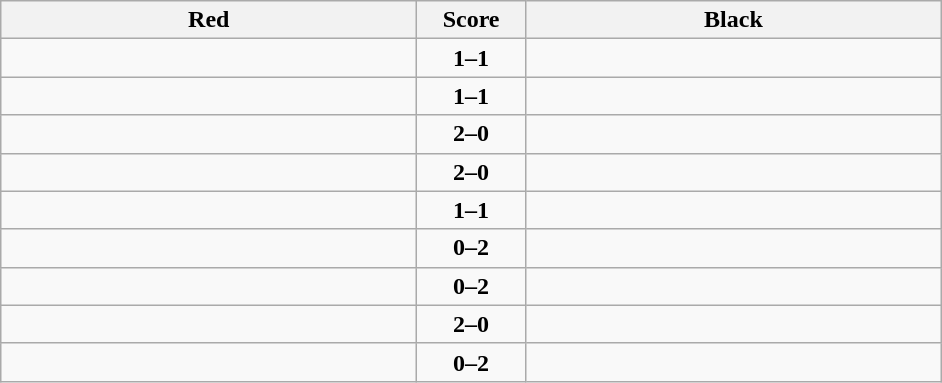<table class="wikitable" style="text-align: center;">
<tr>
<th align="right" width="270">Red</th>
<th width="65">Score</th>
<th align="left" width="270">Black</th>
</tr>
<tr>
<td align=left></td>
<td align=center><strong>1–1</strong></td>
<td align=left></td>
</tr>
<tr>
<td align=left></td>
<td align=center><strong>1–1</strong></td>
<td align=left></td>
</tr>
<tr>
<td align=left><strong></strong></td>
<td align=center><strong>2–0</strong></td>
<td align=left></td>
</tr>
<tr>
<td align=left><strong></strong></td>
<td align=center><strong>2–0</strong></td>
<td align=left></td>
</tr>
<tr>
<td align=left></td>
<td align=center><strong>1–1</strong></td>
<td align=left></td>
</tr>
<tr>
<td align=left></td>
<td align=center><strong>0–2</strong></td>
<td align=left><strong></strong></td>
</tr>
<tr>
<td align=left></td>
<td align=center><strong>0–2</strong></td>
<td align=left><strong></strong></td>
</tr>
<tr>
<td align=left><strong></strong></td>
<td align=center><strong>2–0</strong></td>
<td align=left></td>
</tr>
<tr>
<td align=left></td>
<td align=center><strong>0–2</strong></td>
<td align=left><strong></strong></td>
</tr>
</table>
